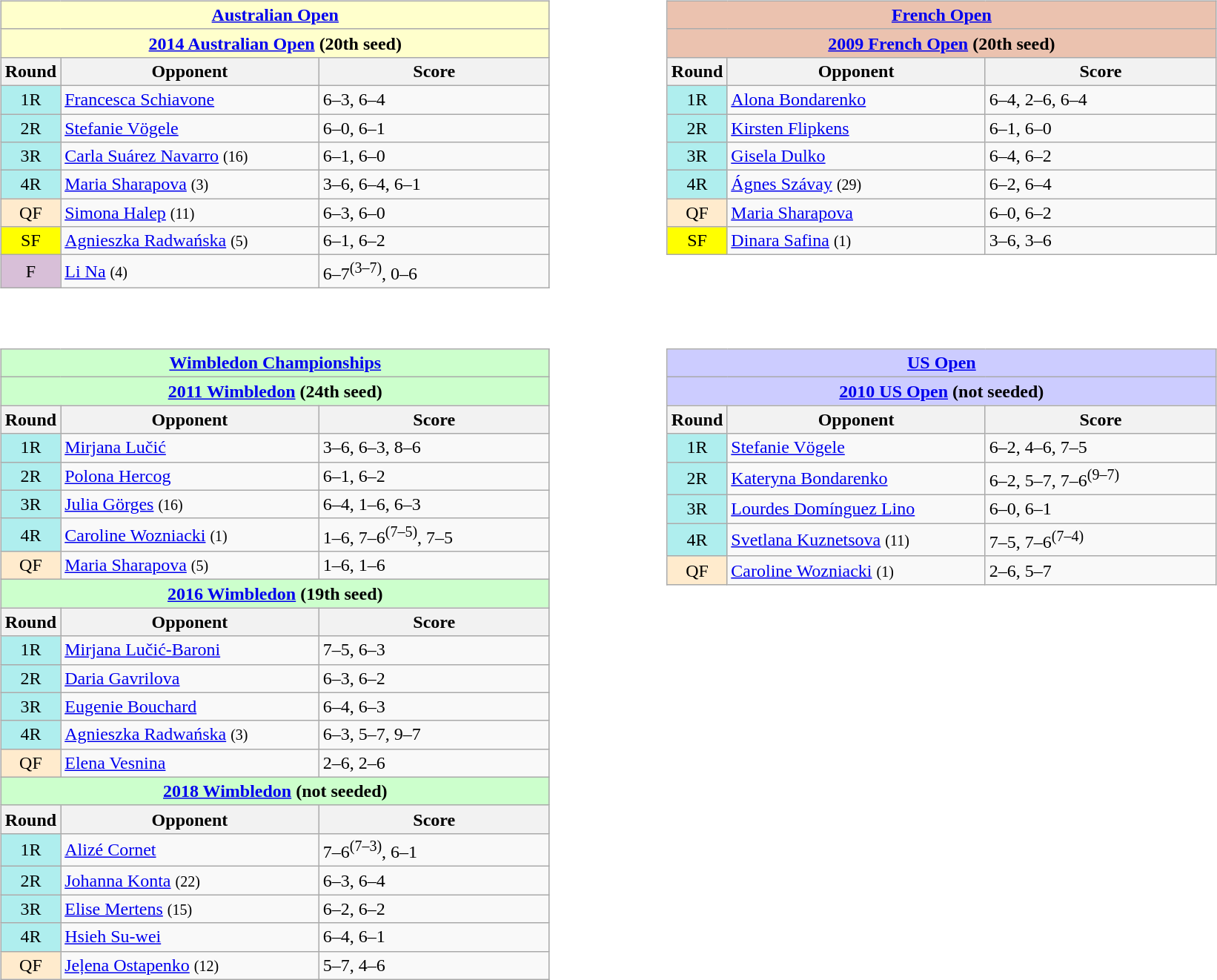<table width=95%>
<tr valign=top>
<td><br><table class="wikitable">
<tr>
<th colspan=3 style="background:#ffc;"><a href='#'>Australian Open</a></th>
</tr>
<tr>
<th colspan=3 style="background:#ffc;"><a href='#'>2014 Australian Open</a> (20th seed)</th>
</tr>
<tr>
<th>Round</th>
<th width=225>Opponent</th>
<th width=200>Score</th>
</tr>
<tr>
<td style="text-align:center; background:#afeeee;">1R</td>
<td> <a href='#'>Francesca Schiavone</a></td>
<td>6–3, 6–4</td>
</tr>
<tr>
<td style="text-align:center; background:#afeeee;">2R</td>
<td> <a href='#'>Stefanie Vögele</a></td>
<td>6–0, 6–1</td>
</tr>
<tr>
<td style="text-align:center; background:#afeeee;">3R</td>
<td> <a href='#'>Carla Suárez Navarro</a> <small>(16)</small></td>
<td>6–1, 6–0</td>
</tr>
<tr>
<td style="text-align:center; background:#afeeee;">4R</td>
<td> <a href='#'>Maria Sharapova</a> <small>(3)</small></td>
<td>3–6, 6–4, 6–1</td>
</tr>
<tr>
<td style="text-align:center; background:#ffebcd;">QF</td>
<td> <a href='#'>Simona Halep</a> <small>(11)</small></td>
<td>6–3, 6–0</td>
</tr>
<tr>
<td style="text-align:center; background:yellow;">SF</td>
<td> <a href='#'>Agnieszka Radwańska</a> <small>(5)</small></td>
<td>6–1, 6–2</td>
</tr>
<tr>
<td style="text-align:center; background:thistle;">F</td>
<td> <a href='#'>Li Na</a> <small>(4)</small></td>
<td>6–7<sup>(3–7)</sup>, 0–6</td>
</tr>
</table>
</td>
<td><br><table class="wikitable">
<tr>
<th colspan=3 style="background:#ebc2af;"><a href='#'>French Open</a></th>
</tr>
<tr>
<th colspan=3 style="background:#ebc2af;"><a href='#'>2009 French Open</a> (20th seed)</th>
</tr>
<tr>
<th>Round</th>
<th width=225>Opponent</th>
<th width=200>Score</th>
</tr>
<tr>
<td style="text-align:center; background:#afeeee;">1R</td>
<td> <a href='#'>Alona Bondarenko</a></td>
<td>6–4, 2–6, 6–4</td>
</tr>
<tr>
<td style="text-align:center; background:#afeeee;">2R</td>
<td> <a href='#'>Kirsten Flipkens</a></td>
<td>6–1, 6–0</td>
</tr>
<tr>
<td style="text-align:center; background:#afeeee;">3R</td>
<td> <a href='#'>Gisela Dulko</a></td>
<td>6–4, 6–2</td>
</tr>
<tr>
<td style="text-align:center; background:#afeeee;">4R</td>
<td> <a href='#'>Ágnes Szávay</a> <small>(29)</small></td>
<td>6–2, 6–4</td>
</tr>
<tr>
<td style="text-align:center; background:#ffebcd;">QF</td>
<td> <a href='#'>Maria Sharapova</a></td>
<td>6–0, 6–2</td>
</tr>
<tr>
<td style="text-align:center; background:yellow;">SF</td>
<td> <a href='#'>Dinara Safina</a> <small>(1)</small></td>
<td>3–6, 3–6</td>
</tr>
</table>
</td>
</tr>
<tr valign=top>
<td><br><table class="wikitable">
<tr>
<th colspan=3 style="background:#cfc;"><a href='#'>Wimbledon Championships</a></th>
</tr>
<tr>
<th colspan=3 style="background:#cfc;"><a href='#'>2011 Wimbledon</a> (24th seed)</th>
</tr>
<tr>
<th>Round</th>
<th width=225>Opponent</th>
<th width=200>Score</th>
</tr>
<tr>
<td style="text-align:center; background:#afeeee;">1R</td>
<td> <a href='#'>Mirjana Lučić</a></td>
<td>3–6, 6–3, 8–6</td>
</tr>
<tr>
<td style="text-align:center; background:#afeeee;">2R</td>
<td> <a href='#'>Polona Hercog</a></td>
<td>6–1, 6–2</td>
</tr>
<tr>
<td style="text-align:center; background:#afeeee;">3R</td>
<td> <a href='#'>Julia Görges</a> <small>(16)</small></td>
<td>6–4, 1–6, 6–3</td>
</tr>
<tr>
<td style="text-align:center; background:#afeeee;">4R</td>
<td> <a href='#'>Caroline Wozniacki</a> <small>(1)</small></td>
<td>1–6, 7–6<sup>(7–5)</sup>, 7–5</td>
</tr>
<tr>
<td style="text-align:center; background:#ffebcd;">QF</td>
<td> <a href='#'>Maria Sharapova</a> <small>(5)</small></td>
<td>1–6, 1–6</td>
</tr>
<tr>
<th colspan=3 style="background:#cfc;"><a href='#'>2016 Wimbledon</a> (19th seed)</th>
</tr>
<tr>
<th>Round</th>
<th width=225>Opponent</th>
<th width=200>Score</th>
</tr>
<tr>
<td style="text-align:center; background:#afeeee;">1R</td>
<td> <a href='#'>Mirjana Lučić-Baroni</a></td>
<td>7–5, 6–3</td>
</tr>
<tr>
<td style="text-align:center; background:#afeeee;">2R</td>
<td> <a href='#'>Daria Gavrilova</a></td>
<td>6–3, 6–2</td>
</tr>
<tr>
<td style="text-align:center; background:#afeeee;">3R</td>
<td> <a href='#'>Eugenie Bouchard</a></td>
<td>6–4, 6–3</td>
</tr>
<tr>
<td style="text-align:center; background:#afeeee;">4R</td>
<td> <a href='#'>Agnieszka Radwańska</a> <small>(3)</small></td>
<td>6–3, 5–7, 9–7</td>
</tr>
<tr>
<td style="text-align:center; background:#ffebcd;">QF</td>
<td> <a href='#'>Elena Vesnina</a></td>
<td>2–6, 2–6</td>
</tr>
<tr>
<th colspan=3 style="background:#cfc;"><a href='#'>2018 Wimbledon</a> (not seeded)</th>
</tr>
<tr>
<th>Round</th>
<th width=225>Opponent</th>
<th width=200>Score</th>
</tr>
<tr>
<td style="text-align:center; background:#afeeee;">1R</td>
<td> <a href='#'>Alizé Cornet</a></td>
<td>7–6<sup>(7–3)</sup>, 6–1</td>
</tr>
<tr>
<td style="text-align:center; background:#afeeee;">2R</td>
<td> <a href='#'>Johanna Konta</a> <small>(22)</small></td>
<td>6–3, 6–4</td>
</tr>
<tr>
<td style="text-align:center; background:#afeeee;">3R</td>
<td> <a href='#'>Elise Mertens</a> <small>(15)</small></td>
<td>6–2, 6–2</td>
</tr>
<tr>
<td style="text-align:center; background:#afeeee;">4R</td>
<td> <a href='#'>Hsieh Su-wei</a></td>
<td>6–4, 6–1</td>
</tr>
<tr>
<td style="text-align:center; background:#ffebcd;">QF</td>
<td> <a href='#'>Jeļena Ostapenko</a> <small>(12)</small></td>
<td>5–7, 4–6</td>
</tr>
</table>
</td>
<td><br><table class="wikitable">
<tr>
<th colspan=3 style="background:#ccf;"><a href='#'>US Open</a></th>
</tr>
<tr>
<th colspan=3 style="background:#ccf;"><a href='#'>2010 US Open</a> (not seeded)</th>
</tr>
<tr>
<th>Round</th>
<th width=225>Opponent</th>
<th width=200>Score</th>
</tr>
<tr>
<td style="text-align:center; background:#afeeee;">1R</td>
<td> <a href='#'>Stefanie Vögele</a></td>
<td>6–2, 4–6, 7–5</td>
</tr>
<tr>
<td style="text-align:center; background:#afeeee;">2R</td>
<td> <a href='#'>Kateryna Bondarenko</a></td>
<td>6–2, 5–7, 7–6<sup>(9–7)</sup></td>
</tr>
<tr>
<td style="text-align:center; background:#afeeee;">3R</td>
<td> <a href='#'>Lourdes Domínguez Lino</a></td>
<td>6–0, 6–1</td>
</tr>
<tr>
<td style="text-align:center; background:#afeeee;">4R</td>
<td> <a href='#'>Svetlana Kuznetsova</a> <small>(11)</small></td>
<td>7–5, 7–6<sup>(7–4)</sup></td>
</tr>
<tr>
<td style="text-align:center; background:#ffebcd;">QF</td>
<td> <a href='#'>Caroline Wozniacki</a> <small>(1)</small></td>
<td>2–6, 5–7</td>
</tr>
</table>
</td>
</tr>
</table>
